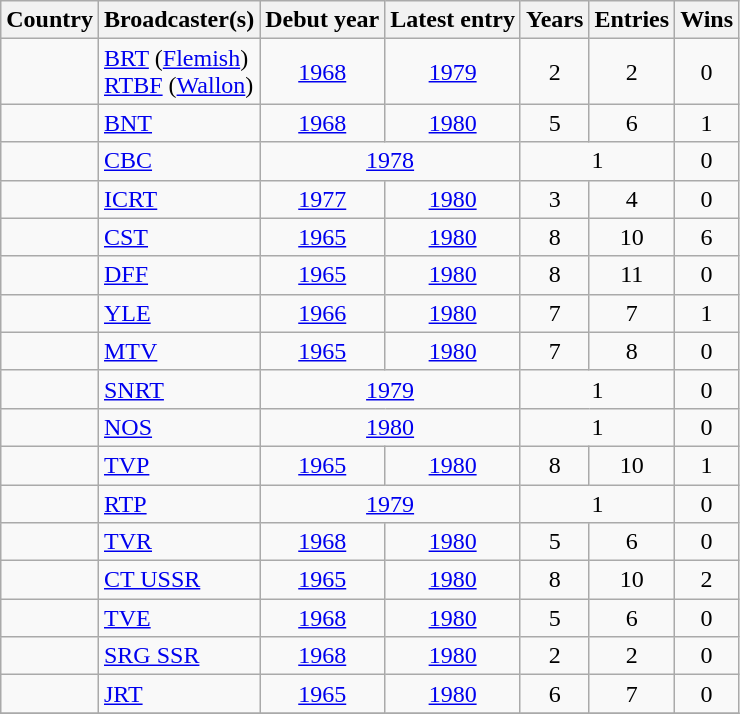<table class="sortable wikitable" style="text-align:center;">
<tr>
<th>Country</th>
<th>Broadcaster(s)</th>
<th>Debut year</th>
<th>Latest entry</th>
<th>Years</th>
<th>Entries</th>
<th>Wins</th>
</tr>
<tr>
<td style="text-align:left;"></td>
<td style="text-align:left;"><a href='#'>BRT</a> (<a href='#'>Flemish</a>)<br><a href='#'>RTBF</a> (<a href='#'>Wallon</a>)</td>
<td><a href='#'>1968</a></td>
<td><a href='#'>1979</a></td>
<td>2</td>
<td>2</td>
<td>0</td>
</tr>
<tr>
<td style="text-align:left;"></td>
<td style="text-align:left;"><a href='#'>BNT</a></td>
<td><a href='#'>1968</a></td>
<td><a href='#'>1980</a></td>
<td>5</td>
<td>6</td>
<td>1</td>
</tr>
<tr>
<td style="text-align:left;"></td>
<td style="text-align:left;"><a href='#'>CBC</a></td>
<td colspan="2"><a href='#'>1978</a></td>
<td colspan="2">1</td>
<td>0</td>
</tr>
<tr>
<td style="text-align:left;"></td>
<td style="text-align:left;"><a href='#'>ICRT</a></td>
<td><a href='#'>1977</a></td>
<td><a href='#'>1980</a></td>
<td>3</td>
<td>4</td>
<td>0</td>
</tr>
<tr>
<td style="text-align:left;"></td>
<td style="text-align:left;"><a href='#'>CST</a></td>
<td><a href='#'>1965</a></td>
<td><a href='#'>1980</a></td>
<td>8</td>
<td>10</td>
<td>6</td>
</tr>
<tr>
<td style="text-align:left;"></td>
<td style="text-align:left;"><a href='#'>DFF</a></td>
<td><a href='#'>1965</a></td>
<td><a href='#'>1980</a></td>
<td>8</td>
<td>11</td>
<td>0</td>
</tr>
<tr>
<td style="text-align:left;"></td>
<td style="text-align:left;"><a href='#'>YLE</a></td>
<td><a href='#'>1966</a></td>
<td><a href='#'>1980</a></td>
<td>7</td>
<td>7</td>
<td>1</td>
</tr>
<tr>
<td style="text-align:left;"></td>
<td style="text-align:left;"><a href='#'>MTV</a></td>
<td><a href='#'>1965</a></td>
<td><a href='#'>1980</a></td>
<td>7</td>
<td>8</td>
<td>0</td>
</tr>
<tr>
<td style="text-align:left;"></td>
<td style="text-align:left;"><a href='#'>SNRT</a></td>
<td colspan="2"><a href='#'>1979</a></td>
<td colspan="2">1</td>
<td>0</td>
</tr>
<tr>
<td style="text-align:left;"></td>
<td style="text-align:left;"><a href='#'>NOS</a></td>
<td colspan="2"><a href='#'>1980</a></td>
<td colspan="2">1</td>
<td>0</td>
</tr>
<tr>
<td style="text-align:left;"></td>
<td style="text-align:left;"><a href='#'>TVP</a></td>
<td><a href='#'>1965</a></td>
<td><a href='#'>1980</a></td>
<td>8</td>
<td>10</td>
<td>1</td>
</tr>
<tr>
<td style="text-align:left;"></td>
<td style="text-align:left;"><a href='#'>RTP</a></td>
<td colspan="2"><a href='#'>1979</a></td>
<td colspan="2">1</td>
<td>0</td>
</tr>
<tr>
<td style="text-align:left;"></td>
<td style="text-align:left;"><a href='#'>TVR</a></td>
<td><a href='#'>1968</a></td>
<td><a href='#'>1980</a></td>
<td>5</td>
<td>6</td>
<td>0</td>
</tr>
<tr>
<td style="text-align:left;"></td>
<td style="text-align:left;"><a href='#'>CT USSR</a></td>
<td><a href='#'>1965</a></td>
<td><a href='#'>1980</a></td>
<td>8</td>
<td>10</td>
<td>2</td>
</tr>
<tr>
<td style="text-align:left;"></td>
<td style="text-align:left;"><a href='#'>TVE</a></td>
<td><a href='#'>1968</a></td>
<td><a href='#'>1980</a></td>
<td>5</td>
<td>6</td>
<td>0</td>
</tr>
<tr>
<td style="text-align:left;"></td>
<td style="text-align:left;"><a href='#'>SRG SSR</a></td>
<td><a href='#'>1968</a></td>
<td><a href='#'>1980</a></td>
<td>2</td>
<td>2</td>
<td>0</td>
</tr>
<tr>
<td style="text-align:left;"></td>
<td style="text-align:left;"><a href='#'>JRT</a></td>
<td><a href='#'>1965</a></td>
<td><a href='#'>1980</a></td>
<td>6</td>
<td>7</td>
<td>0</td>
</tr>
<tr>
</tr>
</table>
